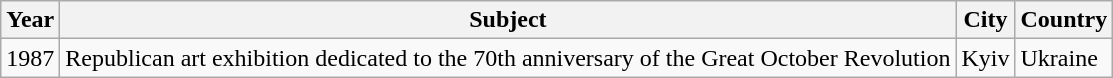<table class="wikitable">
<tr>
<th>Year</th>
<th>Subject</th>
<th>City</th>
<th>Country</th>
</tr>
<tr>
<td>1987</td>
<td>Republican art exhibition dedicated to the 70th anniversary of the Great October Revolution</td>
<td>Kyiv</td>
<td>Ukraine</td>
</tr>
</table>
